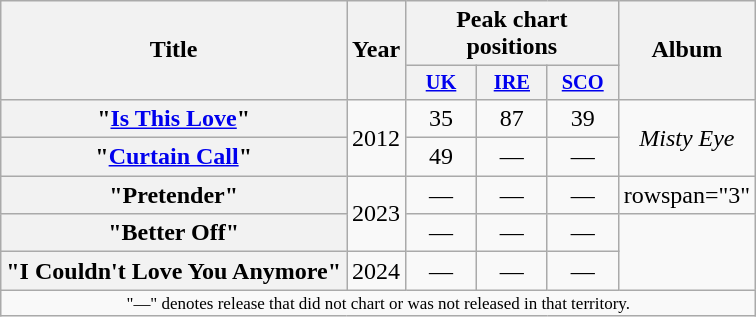<table class="wikitable plainrowheaders" style="text-align:center;">
<tr>
<th scope="col" rowspan="2">Title</th>
<th scope="col" rowspan="2">Year</th>
<th scope="col" colspan="3">Peak chart positions</th>
<th scope="col" rowspan="2">Album</th>
</tr>
<tr>
<th scope="col" style="width:3em;font-size:85%;"><a href='#'>UK</a><br></th>
<th scope="col" style="width:3em;font-size:85%;"><a href='#'>IRE</a></th>
<th scope="col" style="width:3em;font-size:85%;"><a href='#'>SCO</a><br></th>
</tr>
<tr>
<th scope="row">"<a href='#'>Is This Love</a>"</th>
<td rowspan=2>2012</td>
<td>35</td>
<td>87</td>
<td>39</td>
<td rowspan=2><em>Misty Eye</em></td>
</tr>
<tr>
<th scope="row">"<a href='#'>Curtain Call</a>"</th>
<td>49</td>
<td>—</td>
<td>—</td>
</tr>
<tr>
<th scope="row">"Pretender"</th>
<td rowspan=2>2023</td>
<td>—</td>
<td>—</td>
<td>—</td>
<td>rowspan="3" </td>
</tr>
<tr>
<th scope="row">"Better Off"</th>
<td>—</td>
<td>—</td>
<td>—</td>
</tr>
<tr>
<th scope="row">"I Couldn't Love You Anymore"</th>
<td>2024</td>
<td>—</td>
<td>—</td>
<td>—</td>
</tr>
<tr>
<td colspan="8" style="font-size:8.5pt">"—" denotes release that did not chart or was not released in that territory.</td>
</tr>
</table>
